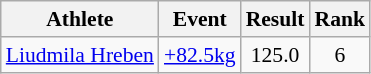<table class=wikitable style="font-size:90%">
<tr>
<th>Athlete</th>
<th>Event</th>
<th>Result</th>
<th>Rank</th>
</tr>
<tr>
<td><a href='#'>Liudmila Hreben</a></td>
<td><a href='#'>+82.5kg</a></td>
<td style="text-align:center;">125.0</td>
<td style="text-align:center;">6</td>
</tr>
</table>
